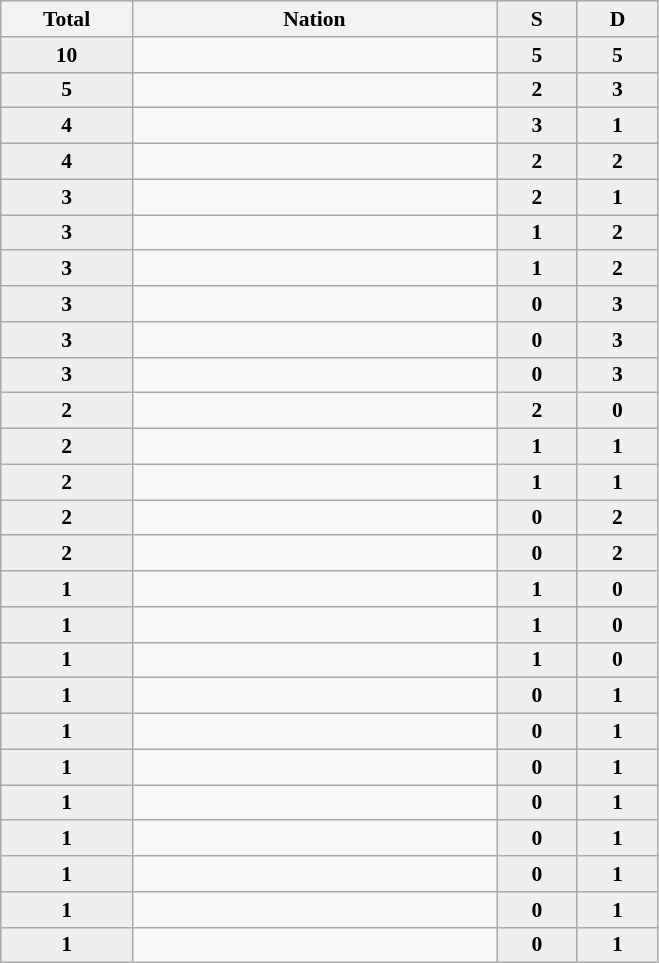<table class="sortable wikitable" style="font-size:90%;">
<tr>
<th width=81>Total</th>
<th width="236">Nation</th>
<th width="47" style="background:#efefef"> S </th>
<th width="47" style="background:#efefef"> D </th>
</tr>
<tr align=center>
<td bgcolor="#efefef"><strong>10</strong></td>
<td align="left"></td>
<td bgcolor=#efefef><strong>5</strong></td>
<td bgcolor=#efefef><strong>5</strong></td>
</tr>
<tr align=center>
<td bgcolor="#efefef"><strong>5</strong></td>
<td align="left"></td>
<td bgcolor=#efefef><strong>2</strong></td>
<td bgcolor=#efefef><strong>3</strong></td>
</tr>
<tr align=center>
<td bgcolor="#efefef"><strong>4</strong></td>
<td align="left"></td>
<td bgcolor=#efefef><strong>3</strong></td>
<td bgcolor=#efefef><strong>1</strong></td>
</tr>
<tr align=center>
<td bgcolor="#efefef"><strong>4</strong></td>
<td align="left"></td>
<td bgcolor=#efefef><strong>2</strong></td>
<td bgcolor=#efefef><strong>2</strong></td>
</tr>
<tr align=center>
<td bgcolor="#efefef"><strong>3</strong></td>
<td align="left"></td>
<td bgcolor=#efefef><strong>2</strong></td>
<td bgcolor=#efefef><strong>1</strong></td>
</tr>
<tr align=center>
<td bgcolor="#efefef"><strong>3</strong></td>
<td align="left"></td>
<td bgcolor=#efefef><strong>1</strong></td>
<td bgcolor=#efefef><strong>2</strong></td>
</tr>
<tr align=center>
<td bgcolor="#efefef"><strong>3</strong></td>
<td align="left"></td>
<td bgcolor=#efefef><strong>1</strong></td>
<td bgcolor=#efefef><strong>2</strong></td>
</tr>
<tr align=center>
<td bgcolor="#efefef"><strong>3</strong></td>
<td align="left"></td>
<td bgcolor=#efefef><strong>0</strong></td>
<td bgcolor=#efefef><strong>3</strong></td>
</tr>
<tr align=center>
<td bgcolor="#efefef"><strong>3</strong></td>
<td align="left"></td>
<td bgcolor=#efefef><strong>0</strong></td>
<td bgcolor=#efefef><strong>3</strong></td>
</tr>
<tr align=center>
<td bgcolor="#efefef"><strong>3</strong></td>
<td align="left"></td>
<td bgcolor=#efefef><strong>0</strong></td>
<td bgcolor=#efefef><strong>3</strong></td>
</tr>
<tr align=center>
<td bgcolor="#efefef"><strong>2</strong></td>
<td align="left"></td>
<td bgcolor=#efefef><strong>2</strong></td>
<td bgcolor=#efefef><strong>0</strong></td>
</tr>
<tr align=center>
<td bgcolor="#efefef"><strong>2</strong></td>
<td align="left"></td>
<td bgcolor=#efefef><strong>1</strong></td>
<td bgcolor=#efefef><strong>1</strong></td>
</tr>
<tr align=center>
<td bgcolor="#efefef"><strong>2</strong></td>
<td align="left"></td>
<td bgcolor=#efefef><strong>1</strong></td>
<td bgcolor=#efefef><strong>1</strong></td>
</tr>
<tr align=center>
<td bgcolor="#efefef"><strong>2</strong></td>
<td align="left"></td>
<td bgcolor=#efefef><strong>0</strong></td>
<td bgcolor=#efefef><strong>2</strong></td>
</tr>
<tr align=center>
<td bgcolor="#efefef"><strong>2</strong></td>
<td align="left"></td>
<td bgcolor=#efefef><strong>0</strong></td>
<td bgcolor=#efefef><strong>2</strong></td>
</tr>
<tr align=center>
<td bgcolor="#efefef"><strong>1</strong></td>
<td align="left"></td>
<td bgcolor=#efefef><strong>1</strong></td>
<td bgcolor=#efefef><strong>0</strong></td>
</tr>
<tr align=center>
<td bgcolor="#efefef"><strong>1</strong></td>
<td align="left"></td>
<td bgcolor=#efefef><strong>1</strong></td>
<td bgcolor=#efefef><strong>0</strong></td>
</tr>
<tr align=center>
<td bgcolor="#efefef"><strong>1</strong></td>
<td align="left"></td>
<td bgcolor=#efefef><strong>1</strong></td>
<td bgcolor=#efefef><strong>0</strong></td>
</tr>
<tr align=center>
<td bgcolor="#efefef"><strong>1</strong></td>
<td align="left"></td>
<td bgcolor=#efefef><strong>0</strong></td>
<td bgcolor=#efefef><strong>1</strong></td>
</tr>
<tr align=center>
<td bgcolor="#efefef"><strong>1</strong></td>
<td align="left"></td>
<td bgcolor=#efefef><strong>0</strong></td>
<td bgcolor=#efefef><strong>1</strong></td>
</tr>
<tr align=center>
<td bgcolor="#efefef"><strong>1</strong></td>
<td align="left"></td>
<td bgcolor=#efefef><strong>0</strong></td>
<td bgcolor=#efefef><strong>1</strong></td>
</tr>
<tr align=center>
<td bgcolor="#efefef"><strong>1</strong></td>
<td align="left"></td>
<td bgcolor=#efefef><strong>0</strong></td>
<td bgcolor=#efefef><strong>1</strong></td>
</tr>
<tr align=center>
<td bgcolor="#efefef"><strong>1</strong></td>
<td align="left"></td>
<td bgcolor=#efefef><strong>0</strong></td>
<td bgcolor=#efefef><strong>1</strong></td>
</tr>
<tr align=center>
<td bgcolor="#efefef"><strong>1</strong></td>
<td align="left"></td>
<td bgcolor=#efefef><strong>0</strong></td>
<td bgcolor=#efefef><strong>1</strong></td>
</tr>
<tr align=center>
<td bgcolor="#efefef"><strong>1</strong></td>
<td align="left"></td>
<td bgcolor=#efefef><strong>0</strong></td>
<td bgcolor=#efefef><strong>1</strong></td>
</tr>
<tr align=center>
<td bgcolor="#efefef"><strong>1</strong></td>
<td align="left"></td>
<td bgcolor=#efefef><strong>0</strong></td>
<td bgcolor=#efefef><strong>1</strong></td>
</tr>
</table>
